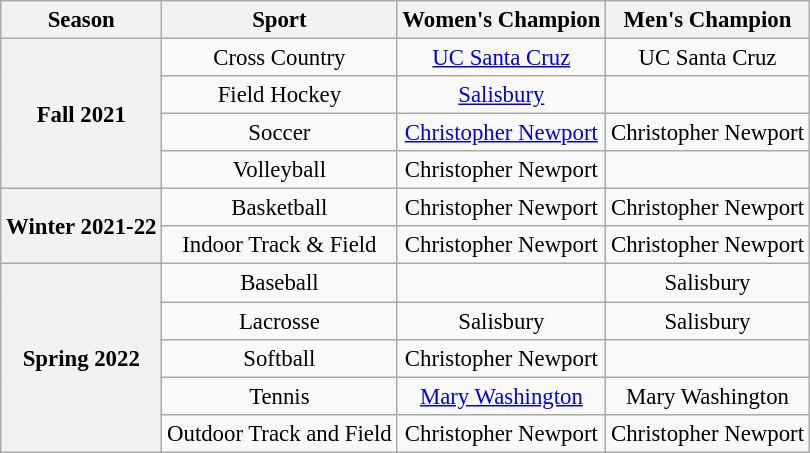<table class="wikitable" style="text-align:center; font-size:95%">
<tr>
<th>Season</th>
<th>Sport</th>
<th>Women's Champion</th>
<th>Men's Champion</th>
</tr>
<tr>
<th rowspan="4">Fall 2021</th>
<td>Cross Country</td>
<td><a href='#'>UC Santa Cruz</a></td>
<td>UC Santa Cruz</td>
</tr>
<tr>
<td>Field Hockey</td>
<td><a href='#'>Salisbury</a></td>
<td></td>
</tr>
<tr>
<td>Soccer</td>
<td><a href='#'>Christopher Newport</a></td>
<td>Christopher Newport</td>
</tr>
<tr>
<td>Volleyball</td>
<td>Christopher Newport</td>
<td></td>
</tr>
<tr>
<th rowspan="2">Winter 2021-22</th>
<td>Basketball</td>
<td>Christopher Newport</td>
<td>Christopher Newport</td>
</tr>
<tr>
<td>Indoor Track & Field</td>
<td>Christopher Newport</td>
<td>Christopher Newport</td>
</tr>
<tr>
<th rowspan="5">Spring 2022</th>
<td>Baseball</td>
<td></td>
<td>Salisbury</td>
</tr>
<tr>
<td>Lacrosse</td>
<td>Salisbury</td>
<td>Salisbury</td>
</tr>
<tr>
<td>Softball</td>
<td>Christopher Newport</td>
<td></td>
</tr>
<tr>
<td>Tennis</td>
<td><a href='#'>Mary Washington</a></td>
<td>Mary Washington</td>
</tr>
<tr>
<td>Outdoor Track and Field</td>
<td>Christopher Newport</td>
<td>Christopher Newport</td>
</tr>
</table>
